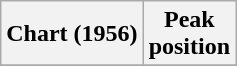<table class="wikitable sortable">
<tr>
<th align="center">Chart (1956)</th>
<th align="center">Peak<br>position</th>
</tr>
<tr>
</tr>
</table>
